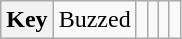<table class="wikitable">
<tr>
<th>Key</th>
<td> Buzzed</td>
<td></td>
<td></td>
<td></td>
<td></td>
</tr>
</table>
